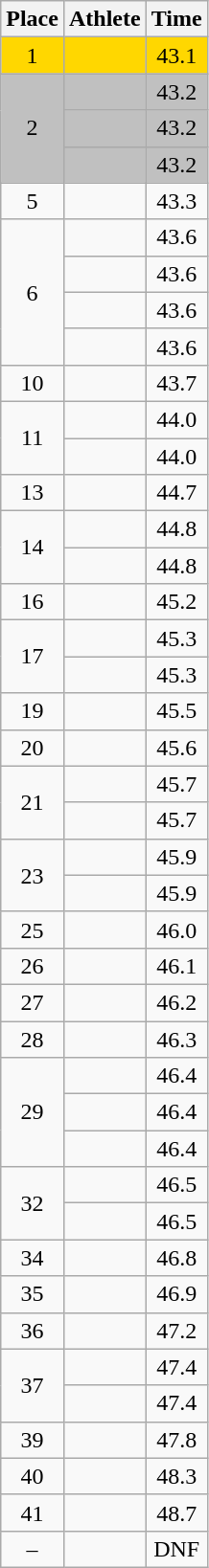<table class="wikitable" style="text-align:center">
<tr>
<th>Place</th>
<th>Athlete</th>
<th>Time</th>
</tr>
<tr bgcolor=gold>
<td>1</td>
<td align=left></td>
<td>43.1</td>
</tr>
<tr bgcolor=silver>
<td rowspan=3>2</td>
<td align=left></td>
<td>43.2</td>
</tr>
<tr bgcolor=silver>
<td align=left></td>
<td>43.2</td>
</tr>
<tr bgcolor=silver>
<td align=left></td>
<td>43.2</td>
</tr>
<tr>
<td>5</td>
<td align=left></td>
<td>43.3</td>
</tr>
<tr>
<td rowspan=4>6</td>
<td align=left></td>
<td>43.6</td>
</tr>
<tr>
<td align=left></td>
<td>43.6</td>
</tr>
<tr>
<td align=left></td>
<td>43.6</td>
</tr>
<tr>
<td align=left></td>
<td>43.6</td>
</tr>
<tr>
<td>10</td>
<td align=left></td>
<td>43.7</td>
</tr>
<tr>
<td rowspan=2>11</td>
<td align=left></td>
<td>44.0</td>
</tr>
<tr>
<td align=left></td>
<td>44.0</td>
</tr>
<tr>
<td>13</td>
<td align=left></td>
<td>44.7</td>
</tr>
<tr>
<td rowspan=2>14</td>
<td align=left></td>
<td>44.8</td>
</tr>
<tr>
<td align=left></td>
<td>44.8</td>
</tr>
<tr>
<td>16</td>
<td align=left></td>
<td>45.2</td>
</tr>
<tr>
<td rowspan=2>17</td>
<td align=left></td>
<td>45.3</td>
</tr>
<tr>
<td align=left></td>
<td>45.3</td>
</tr>
<tr>
<td>19</td>
<td align=left></td>
<td>45.5</td>
</tr>
<tr>
<td>20</td>
<td align=left></td>
<td>45.6</td>
</tr>
<tr>
<td rowspan=2>21</td>
<td align=left></td>
<td>45.7</td>
</tr>
<tr>
<td align=left></td>
<td>45.7</td>
</tr>
<tr>
<td rowspan=2>23</td>
<td align=left></td>
<td>45.9</td>
</tr>
<tr>
<td align=left></td>
<td>45.9</td>
</tr>
<tr>
<td>25</td>
<td align=left></td>
<td>46.0</td>
</tr>
<tr>
<td>26</td>
<td align=left></td>
<td>46.1</td>
</tr>
<tr>
<td>27</td>
<td align=left></td>
<td>46.2</td>
</tr>
<tr>
<td>28</td>
<td align=left></td>
<td>46.3</td>
</tr>
<tr>
<td rowspan=3>29</td>
<td align=left></td>
<td>46.4</td>
</tr>
<tr>
<td align=left></td>
<td>46.4</td>
</tr>
<tr>
<td align=left></td>
<td>46.4</td>
</tr>
<tr>
<td rowspan=2>32</td>
<td align=left></td>
<td>46.5</td>
</tr>
<tr>
<td align=left></td>
<td>46.5</td>
</tr>
<tr>
<td>34</td>
<td align=left></td>
<td>46.8</td>
</tr>
<tr>
<td>35</td>
<td align=left></td>
<td>46.9</td>
</tr>
<tr>
<td>36</td>
<td align=left></td>
<td>47.2</td>
</tr>
<tr>
<td rowspan=2>37</td>
<td align=left></td>
<td>47.4</td>
</tr>
<tr>
<td align=left></td>
<td>47.4</td>
</tr>
<tr>
<td>39</td>
<td align=left></td>
<td>47.8</td>
</tr>
<tr>
<td>40</td>
<td align=left></td>
<td>48.3</td>
</tr>
<tr>
<td>41</td>
<td align=left></td>
<td>48.7</td>
</tr>
<tr>
<td>–</td>
<td align=left></td>
<td>DNF</td>
</tr>
</table>
